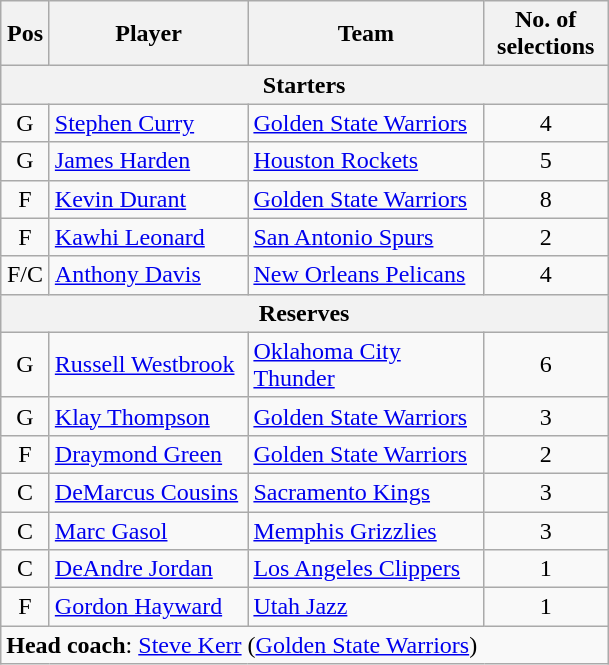<table class="wikitable" style="text-align:center">
<tr>
<th scope="col" width="25px">Pos</th>
<th scope="col" width="125px">Player</th>
<th scope="col" width="150px">Team</th>
<th scope="col" width="75px">No. of selections</th>
</tr>
<tr>
<th scope="col" colspan="4">Starters</th>
</tr>
<tr>
<td>G</td>
<td style="text-align:left"><a href='#'>Stephen Curry</a></td>
<td style="text-align:left"><a href='#'>Golden State Warriors</a></td>
<td>4</td>
</tr>
<tr>
<td>G</td>
<td style="text-align:left"><a href='#'>James Harden</a></td>
<td style="text-align:left"><a href='#'>Houston Rockets</a></td>
<td>5</td>
</tr>
<tr>
<td>F</td>
<td style="text-align:left"><a href='#'>Kevin Durant</a></td>
<td style="text-align:left"><a href='#'>Golden State Warriors</a></td>
<td>8</td>
</tr>
<tr>
<td>F</td>
<td style="text-align:left"><a href='#'>Kawhi Leonard</a></td>
<td style="text-align:left"><a href='#'>San Antonio Spurs</a></td>
<td>2</td>
</tr>
<tr>
<td>F/C</td>
<td style="text-align:left"><a href='#'>Anthony Davis</a></td>
<td style="text-align:left"><a href='#'>New Orleans Pelicans</a></td>
<td>4</td>
</tr>
<tr>
<th scope="col" colspan="4">Reserves</th>
</tr>
<tr>
<td>G</td>
<td style="text-align:left"><a href='#'>Russell Westbrook</a></td>
<td style="text-align:left"><a href='#'>Oklahoma City Thunder</a></td>
<td>6</td>
</tr>
<tr>
<td>G</td>
<td style="text-align:left"><a href='#'>Klay Thompson</a></td>
<td style="text-align:left"><a href='#'>Golden State Warriors</a></td>
<td>3</td>
</tr>
<tr>
<td>F</td>
<td style="text-align:left"><a href='#'>Draymond Green</a></td>
<td style="text-align:left"><a href='#'>Golden State Warriors</a></td>
<td>2</td>
</tr>
<tr>
<td>C</td>
<td style="text-align:left"><a href='#'>DeMarcus Cousins</a></td>
<td style="text-align:left"><a href='#'>Sacramento Kings</a></td>
<td>3</td>
</tr>
<tr>
<td>C</td>
<td style="text-align:left"><a href='#'>Marc Gasol</a></td>
<td style="text-align:left"><a href='#'>Memphis Grizzlies</a></td>
<td>3</td>
</tr>
<tr>
<td>C</td>
<td style="text-align:left"><a href='#'>DeAndre Jordan</a></td>
<td style="text-align:left"><a href='#'>Los Angeles Clippers</a></td>
<td>1</td>
</tr>
<tr>
<td>F</td>
<td style="text-align:left"><a href='#'>Gordon Hayward</a></td>
<td style="text-align:left"><a href='#'>Utah Jazz</a></td>
<td>1</td>
</tr>
<tr>
<td style="text-align:left" colspan="4"><strong>Head coach</strong>: <a href='#'>Steve Kerr</a> (<a href='#'>Golden State Warriors</a>)</td>
</tr>
</table>
